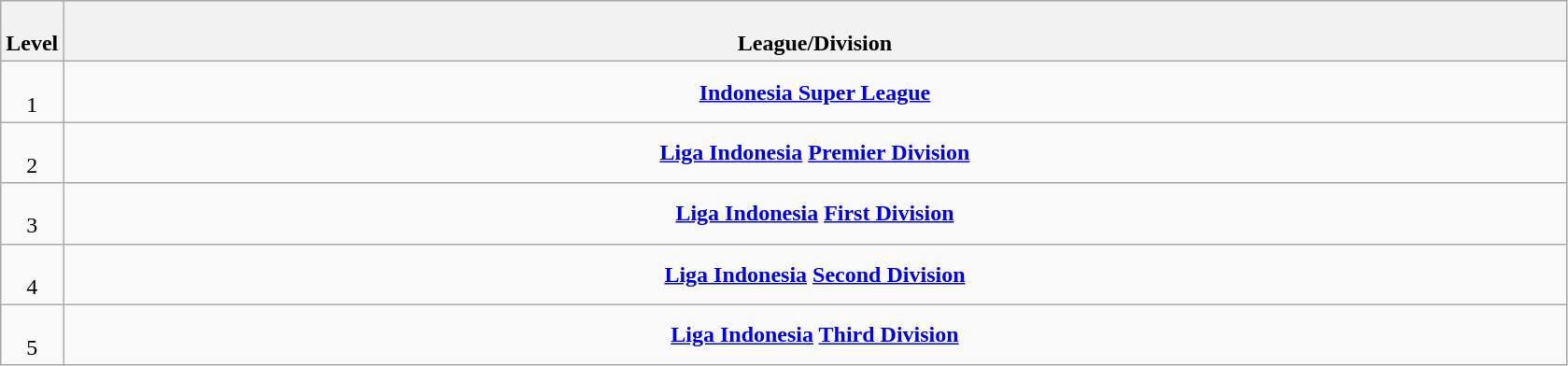<table class="wikitable" style="text-align: center;">
<tr>
<th colspan="1" width="4%"><br>Level</th>
<th colspan="18" width="96%"><br>League/Division</th>
</tr>
<tr>
<td colspan="1" width="4%"><br>1</td>
<td colspan="18" width="96%"><strong><a href='#'>Indonesia Super League</a></strong></td>
</tr>
<tr>
<td colspan="1" width="4%"><br>2</td>
<td colspan="18" width="96%"><strong><a href='#'>Liga Indonesia</a> <a href='#'>Premier Division</a></strong></td>
</tr>
<tr>
<td colspan="1" width="4%"><br>3</td>
<td colspan="18" width="96%"><strong><a href='#'>Liga Indonesia</a> <a href='#'>First Division</a></strong></td>
</tr>
<tr>
<td colspan="1" width="4%"><br>4</td>
<td colspan="18" width="96%"><strong><a href='#'>Liga Indonesia</a> <a href='#'>Second Division</a></strong></td>
</tr>
<tr>
<td colspan="1" width="4%"><br>5</td>
<td colspan="18" width="96%"><strong><a href='#'>Liga Indonesia</a> <a href='#'>Third Division</a></strong></td>
</tr>
</table>
